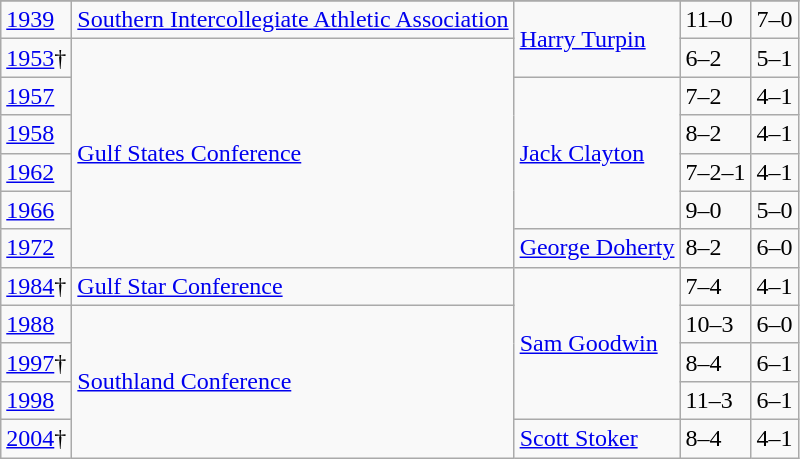<table class="wikitable">
<tr>
</tr>
<tr>
<td><a href='#'>1939</a></td>
<td><a href='#'>Southern Intercollegiate Athletic Association</a></td>
<td rowspan="2"><a href='#'>Harry Turpin</a></td>
<td>11–0</td>
<td>7–0</td>
</tr>
<tr>
<td><a href='#'>1953</a>†</td>
<td rowspan="6"><a href='#'>Gulf States Conference</a></td>
<td>6–2</td>
<td>5–1</td>
</tr>
<tr>
<td><a href='#'>1957</a></td>
<td rowspan="4"><a href='#'>Jack Clayton</a></td>
<td>7–2</td>
<td>4–1</td>
</tr>
<tr>
<td><a href='#'>1958</a></td>
<td>8–2</td>
<td>4–1</td>
</tr>
<tr>
<td><a href='#'>1962</a></td>
<td>7–2–1</td>
<td>4–1</td>
</tr>
<tr>
<td><a href='#'>1966</a></td>
<td>9–0</td>
<td>5–0</td>
</tr>
<tr>
<td><a href='#'>1972</a></td>
<td><a href='#'>George Doherty</a></td>
<td>8–2</td>
<td>6–0</td>
</tr>
<tr>
<td><a href='#'>1984</a>†</td>
<td><a href='#'>Gulf Star Conference</a></td>
<td rowspan="4"><a href='#'>Sam Goodwin</a></td>
<td>7–4</td>
<td>4–1</td>
</tr>
<tr>
<td><a href='#'>1988</a></td>
<td rowspan="4"><a href='#'>Southland Conference</a></td>
<td>10–3</td>
<td>6–0</td>
</tr>
<tr>
<td><a href='#'>1997</a>†</td>
<td>8–4</td>
<td>6–1</td>
</tr>
<tr>
<td><a href='#'>1998</a></td>
<td>11–3</td>
<td>6–1</td>
</tr>
<tr>
<td><a href='#'>2004</a>†</td>
<td><a href='#'>Scott Stoker</a></td>
<td>8–4</td>
<td>4–1</td>
</tr>
</table>
